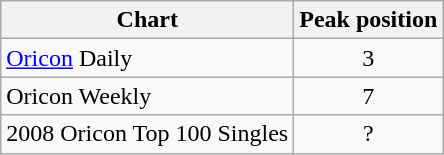<table class="wikitable">
<tr>
<th>Chart</th>
<th>Peak position</th>
</tr>
<tr>
<td><a href='#'>Oricon</a> Daily</td>
<td align="center">3</td>
</tr>
<tr>
<td>Oricon Weekly</td>
<td align="center">7</td>
</tr>
<tr>
<td>2008 Oricon Top 100 Singles</td>
<td align="center">?</td>
</tr>
</table>
